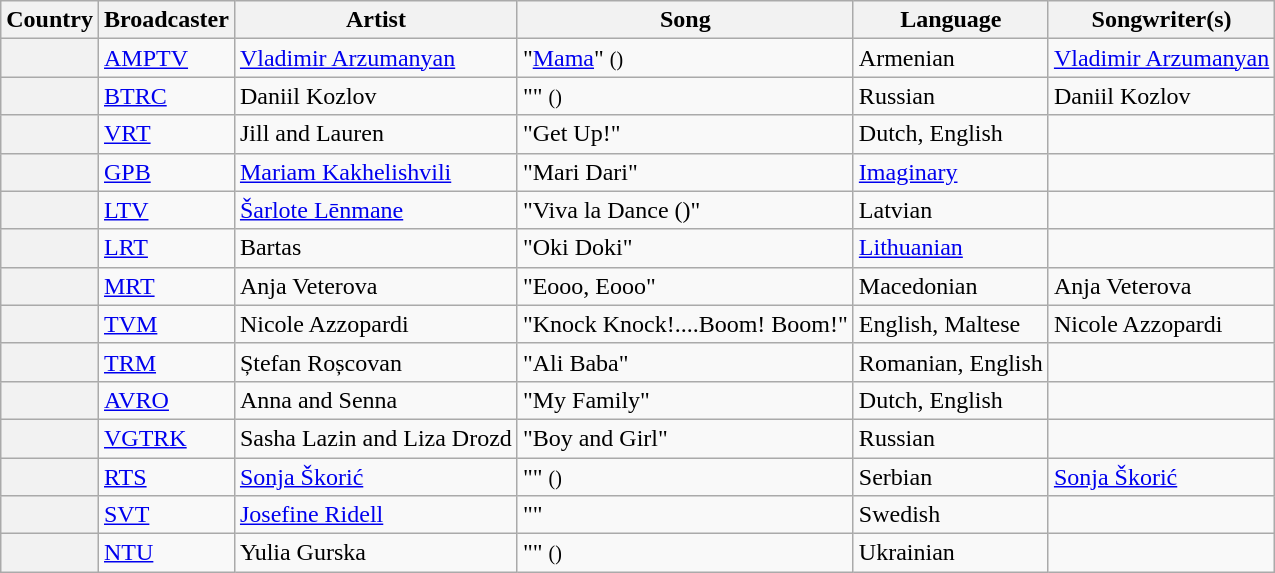<table class="wikitable plainrowheaders">
<tr>
<th>Country</th>
<th>Broadcaster</th>
<th>Artist</th>
<th>Song</th>
<th>Language</th>
<th>Songwriter(s)</th>
</tr>
<tr>
<th scope="row"></th>
<td><a href='#'>AMPTV</a></td>
<td><a href='#'>Vladimir Arzumanyan</a></td>
<td>"<a href='#'>Mama</a>" <small>()</small></td>
<td>Armenian</td>
<td><a href='#'>Vladimir Arzumanyan</a></td>
</tr>
<tr>
<th scope="row"></th>
<td><a href='#'>BTRC</a></td>
<td>Daniil Kozlov</td>
<td>"" <small>()</small></td>
<td>Russian</td>
<td>Daniil Kozlov</td>
</tr>
<tr>
<th scope="row"></th>
<td><a href='#'>VRT</a></td>
<td>Jill and Lauren</td>
<td>"Get Up!"</td>
<td>Dutch, English</td>
<td></td>
</tr>
<tr>
<th scope="row"></th>
<td><a href='#'>GPB</a></td>
<td><a href='#'>Mariam Kakhelishvili</a></td>
<td>"Mari Dari"</td>
<td><a href='#'>Imaginary</a></td>
<td></td>
</tr>
<tr>
<th scope="row"></th>
<td><a href='#'>LTV</a></td>
<td><a href='#'>Šarlote Lēnmane</a></td>
<td>"Viva la Dance ()"</td>
<td>Latvian</td>
<td></td>
</tr>
<tr>
<th scope="row"></th>
<td><a href='#'>LRT</a></td>
<td>Bartas</td>
<td>"Oki Doki"</td>
<td><a href='#'>Lithuanian</a></td>
<td></td>
</tr>
<tr>
<th scope="row"></th>
<td><a href='#'>MRT</a></td>
<td>Anja Veterova</td>
<td>"Еооо, Еооо"</td>
<td>Macedonian</td>
<td>Anja Veterova</td>
</tr>
<tr>
<th scope="row"></th>
<td><a href='#'>TVM</a></td>
<td>Nicole Azzopardi</td>
<td>"Knock Knock!....Boom! Boom!"</td>
<td>English, Maltese</td>
<td>Nicole Azzopardi</td>
</tr>
<tr>
<th scope="row"></th>
<td><a href='#'>TRM</a></td>
<td>Ștefan Roșcovan</td>
<td>"Ali Baba"</td>
<td>Romanian, English</td>
<td></td>
</tr>
<tr>
<th scope="row"></th>
<td><a href='#'>AVRO</a></td>
<td>Anna and Senna</td>
<td>"My Family"</td>
<td>Dutch, English</td>
<td></td>
</tr>
<tr>
<th scope="row"></th>
<td><a href='#'>VGTRK</a></td>
<td>Sasha Lazin and Liza Drozd</td>
<td>"Boy and Girl"</td>
<td>Russian</td>
<td></td>
</tr>
<tr>
<th scope="row"></th>
<td><a href='#'>RTS</a></td>
<td><a href='#'>Sonja Škorić</a></td>
<td>"" <small>()</small></td>
<td>Serbian</td>
<td><a href='#'>Sonja Škorić</a></td>
</tr>
<tr>
<th scope="row"></th>
<td><a href='#'>SVT</a></td>
<td><a href='#'>Josefine Ridell</a></td>
<td>""</td>
<td>Swedish</td>
<td></td>
</tr>
<tr>
<th scope="row"></th>
<td><a href='#'>NTU</a></td>
<td>Yulia Gurska</td>
<td>"" <small>()</small></td>
<td>Ukrainian</td>
<td></td>
</tr>
</table>
